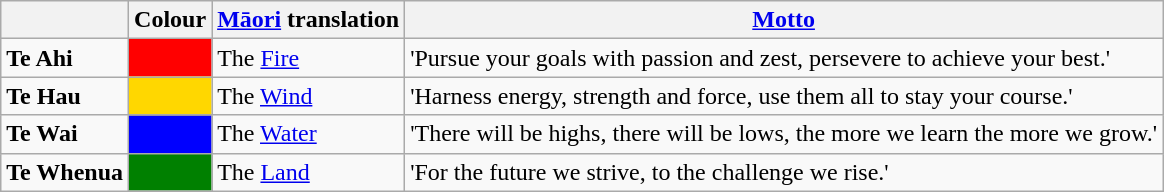<table class="wikitable">
<tr>
<th></th>
<th>Colour</th>
<th><a href='#'>Māori</a> translation</th>
<th><a href='#'>Motto</a></th>
</tr>
<tr>
<td><strong>Te Ahi</strong></td>
<td style="background:Red;"></td>
<td>The <a href='#'>Fire</a></td>
<td>'Pursue your goals with passion and zest, persevere to achieve your best.'</td>
</tr>
<tr>
<td><strong>Te Hau</strong></td>
<td style="background:Gold;"></td>
<td>The <a href='#'>Wind</a></td>
<td>'Harness energy, strength and force, use them all to stay your course.'</td>
</tr>
<tr>
<td><strong>Te Wai</strong></td>
<td style="background:Blue;"></td>
<td>The <a href='#'>Water</a></td>
<td>'There will be highs, there will be lows, the more we learn the more we grow.'</td>
</tr>
<tr>
<td><strong>Te Whenua</strong></td>
<td style="background:Green;"></td>
<td>The <a href='#'>Land</a></td>
<td>'For the future we strive, to the challenge we rise.'</td>
</tr>
</table>
